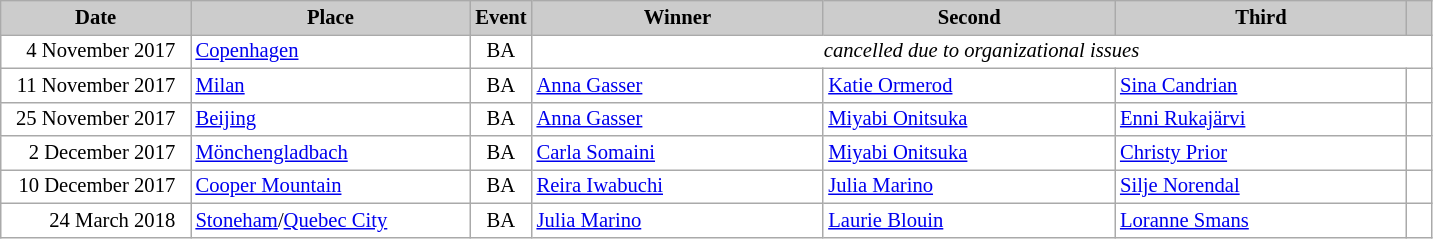<table class="wikitable plainrowheaders" style="background:#fff; font-size:86%; line-height:16px; border:grey solid 1px; border-collapse:collapse;">
<tr style="background:#ccc; text-align:center;">
<th scope="col" style="background:#ccc; width:120px;">Date</th>
<th scope="col" style="background:#ccc; width:180px;">Place</th>
<th scope="col" style="background:#ccc; width:30px;">Event</th>
<th scope="col" style="background:#ccc; width:188px;">Winner</th>
<th scope="col" style="background:#ccc; width:188px;">Second</th>
<th scope="col" style="background:#ccc; width:188px;">Third</th>
<th scope="col" style="background:#ccc; width:10px;"></th>
</tr>
<tr>
<td align=right>4 November 2017  </td>
<td> <a href='#'>Copenhagen</a></td>
<td align=center>BA</td>
<td colspan=4 align=center><em>cancelled due to organizational issues</em></td>
</tr>
<tr>
<td align=right>11 November 2017  </td>
<td> <a href='#'>Milan</a></td>
<td align=center>BA</td>
<td> <a href='#'>Anna Gasser</a></td>
<td> <a href='#'>Katie Ormerod</a></td>
<td> <a href='#'>Sina Candrian</a></td>
<td></td>
</tr>
<tr>
<td align=right>25 November 2017  </td>
<td> <a href='#'>Beijing</a></td>
<td align=center>BA</td>
<td> <a href='#'>Anna Gasser</a></td>
<td> <a href='#'>Miyabi Onitsuka</a></td>
<td> <a href='#'>Enni Rukajärvi</a></td>
<td></td>
</tr>
<tr>
<td align=right>2 December 2017  </td>
<td> <a href='#'>Mönchengladbach</a></td>
<td align=center>BA</td>
<td> <a href='#'>Carla Somaini</a></td>
<td> <a href='#'>Miyabi Onitsuka</a></td>
<td> <a href='#'>Christy Prior</a></td>
<td></td>
</tr>
<tr>
<td align=right>10 December 2017  </td>
<td> <a href='#'>Cooper Mountain</a></td>
<td align=center>BA</td>
<td> <a href='#'>Reira Iwabuchi</a></td>
<td> <a href='#'>Julia Marino</a></td>
<td> <a href='#'>Silje Norendal</a></td>
<td></td>
</tr>
<tr>
<td align=right>24 March 2018  </td>
<td> <a href='#'>Stoneham</a>/<a href='#'>Quebec City</a></td>
<td align=center>BA</td>
<td> <a href='#'>Julia Marino</a></td>
<td> <a href='#'>Laurie Blouin</a></td>
<td> <a href='#'>Loranne Smans</a></td>
<td></td>
</tr>
</table>
